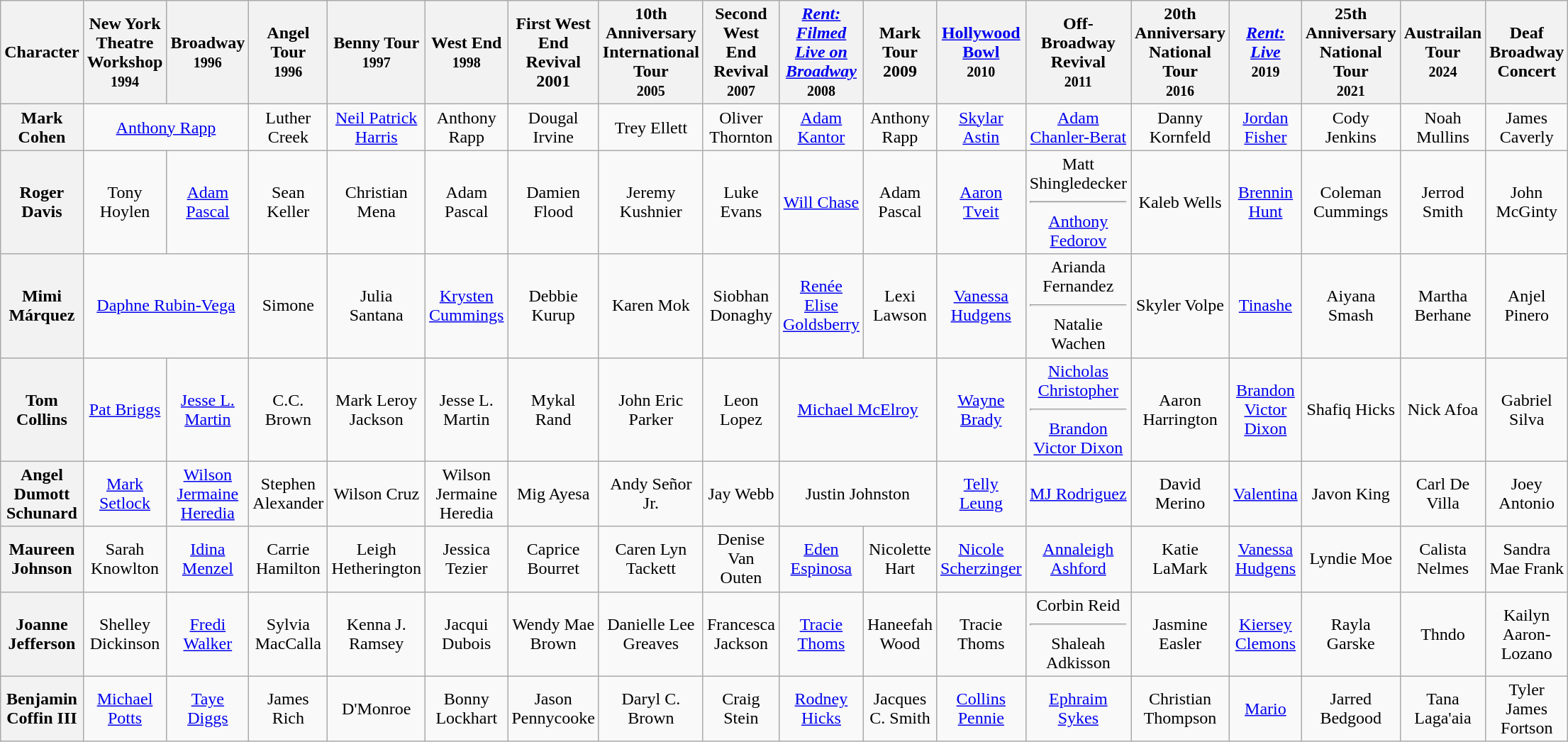<table class="wikitable" style="width:10; text-align:center;">
<tr>
<th style="width:10%;">Character</th>
<th style="width:10%;">New York Theatre Workshop <br> <small>1994</small></th>
<th style="width:10%;">Broadway <br> <small>1996</small></th>
<th>Angel Tour <br> <small>1996</small></th>
<th>Benny Tour<br><small>1997</small></th>
<th style="width:10%;">West End <br> <small>1998</small></th>
<th>First West End Revival<br> 2001</th>
<th>10th Anniversary<br>International Tour <br> <small>2005</small></th>
<th>Second West End<br>Revival <br> <small>2007</small></th>
<th style="width:10%;"><em><a href='#'>Rent: Filmed Live on Broadway</a></em> <br> <small>2008</small></th>
<th>Mark Tour<br> 2009</th>
<th style="width:10%;"><a href='#'>Hollywood Bowl</a> <br> <small>2010</small></th>
<th style="width:10%;">Off-Broadway Revival <br> <small>2011</small></th>
<th style="width:10%;">20th Anniversary National Tour <br> <small>2016</small></th>
<th><em><a href='#'>Rent: Live</a></em><br><small>2019</small></th>
<th>25th Anniversary National Tour <br> <small>2021</small></th>
<th>Austrailan Tour<br> <small>2024</small></th>
<th>Deaf Broadway Concert</th>
</tr>
<tr>
<th>Mark Cohen</th>
<td colspan="2" style="text-align:center;"><a href='#'>Anthony Rapp</a></td>
<td>Luther Creek</td>
<td><a href='#'>Neil Patrick Harris</a></td>
<td>Anthony Rapp</td>
<td>Dougal Irvine</td>
<td>Trey Ellett</td>
<td>Oliver Thornton</td>
<td style="text-align:center;"><a href='#'>Adam Kantor</a></td>
<td>Anthony Rapp</td>
<td style="text-align:center;"><a href='#'>Skylar Astin</a></td>
<td style="text-align:center;"><a href='#'>Adam Chanler-Berat</a></td>
<td style="text-align:center;">Danny Kornfeld</td>
<td><a href='#'>Jordan Fisher</a></td>
<td>Cody Jenkins</td>
<td>Noah Mullins</td>
<td>James Caverly</td>
</tr>
<tr>
<th>Roger Davis</th>
<td style="text-align:center;">Tony Hoylen</td>
<td style="text-align:center;"><a href='#'>Adam Pascal</a></td>
<td>Sean Keller</td>
<td>Christian Mena</td>
<td>Adam Pascal</td>
<td>Damien Flood</td>
<td>Jeremy Kushnier</td>
<td>Luke Evans</td>
<td style="text-align:center;"><a href='#'>Will Chase</a></td>
<td>Adam Pascal</td>
<td style="text-align:center;"><a href='#'>Aaron Tveit</a></td>
<td style="text-align:center;">Matt Shingledecker<hr><a href='#'>Anthony Fedorov</a></td>
<td style="text-align:center;">Kaleb Wells</td>
<td><a href='#'>Brennin Hunt</a></td>
<td>Coleman Cummings</td>
<td>Jerrod Smith</td>
<td>John McGinty</td>
</tr>
<tr>
<th>Mimi Márquez</th>
<td colspan="2" style="text-align:center;"><a href='#'>Daphne Rubin-Vega</a></td>
<td>Simone</td>
<td>Julia Santana</td>
<td style="text-align:center;  "><a href='#'>Krysten Cummings</a></td>
<td>Debbie Kurup</td>
<td>Karen Mok</td>
<td>Siobhan Donaghy</td>
<td style="text-align:center;"><a href='#'>Renée Elise Goldsberry</a></td>
<td>Lexi Lawson</td>
<td style="text-align:center;"><a href='#'>Vanessa Hudgens</a></td>
<td style="text-align:center;">Arianda Fernandez<hr>Natalie Wachen</td>
<td style="text-align:center;">Skyler Volpe</td>
<td><a href='#'>Tinashe</a></td>
<td>Aiyana Smash</td>
<td>Martha Berhane</td>
<td>Anjel Pinero</td>
</tr>
<tr>
<th>Tom Collins</th>
<td style="text-align:center;"><a href='#'>Pat Briggs</a></td>
<td style="text-align:center;"><a href='#'>Jesse L. Martin</a></td>
<td>C.C. Brown</td>
<td>Mark Leroy Jackson</td>
<td>Jesse L. Martin</td>
<td>Mykal Rand</td>
<td>John Eric Parker</td>
<td>Leon Lopez</td>
<td colspan="2" style="text-align:center;"><a href='#'>Michael McElroy</a></td>
<td style="text-align:center;"><a href='#'>Wayne Brady</a></td>
<td style="text-align:center;"><a href='#'>Nicholas Christopher</a><hr><a href='#'>Brandon Victor Dixon</a></td>
<td style="text-align:center;">Aaron Harrington</td>
<td><a href='#'>Brandon Victor Dixon</a></td>
<td>Shafiq Hicks</td>
<td>Nick Afoa</td>
<td>Gabriel Silva</td>
</tr>
<tr>
<th>Angel Dumott Schunard</th>
<td style="text-align:center;"><a href='#'>Mark Setlock</a></td>
<td style="text-align:center;"><a href='#'>Wilson Jermaine Heredia</a></td>
<td>Stephen Alexander</td>
<td>Wilson Cruz</td>
<td>Wilson Jermaine Heredia</td>
<td>Mig Ayesa</td>
<td>Andy Señor Jr.</td>
<td>Jay Webb</td>
<td colspan="2" style="text-align:center;">Justin Johnston</td>
<td style="text-align:center;"><a href='#'>Telly Leung</a></td>
<td style="text-align:center;"><a href='#'>MJ Rodriguez</a></td>
<td style="text-align:center;">David Merino</td>
<td><a href='#'>Valentina</a></td>
<td>Javon King</td>
<td>Carl De Villa</td>
<td>Joey Antonio</td>
</tr>
<tr>
<th>Maureen Johnson</th>
<td style="text-align:center;">Sarah Knowlton</td>
<td style="text-align:center;"><a href='#'>Idina Menzel</a></td>
<td>Carrie Hamilton</td>
<td>Leigh Hetherington</td>
<td style="text-align:center;">Jessica Tezier</td>
<td>Caprice Bourret</td>
<td>Caren Lyn Tackett</td>
<td>Denise Van Outen</td>
<td style="text-align:center;"><a href='#'>Eden Espinosa</a></td>
<td>Nicolette Hart</td>
<td style="text-align:center;"><a href='#'>Nicole Scherzinger</a></td>
<td style="text-align:center;"><a href='#'>Annaleigh Ashford</a></td>
<td style="text-align:center;">Katie LaMark</td>
<td><a href='#'>Vanessa Hudgens</a></td>
<td>Lyndie Moe</td>
<td>Calista Nelmes</td>
<td>Sandra Mae Frank</td>
</tr>
<tr>
<th>Joanne Jefferson</th>
<td style="text-align:center;">Shelley Dickinson</td>
<td style="text-align:center;"><a href='#'>Fredi Walker</a></td>
<td>Sylvia MacCalla</td>
<td>Kenna J. Ramsey</td>
<td style="text-align:center;">Jacqui Dubois</td>
<td>Wendy Mae Brown</td>
<td>Danielle Lee Greaves</td>
<td>Francesca Jackson</td>
<td style="text-align:center;"><a href='#'>Tracie Thoms</a></td>
<td>Haneefah Wood</td>
<td>Tracie Thoms</td>
<td style="text-align:center;">Corbin Reid<hr>Shaleah Adkisson</td>
<td style="text-align:center;">Jasmine Easler</td>
<td><a href='#'>Kiersey Clemons</a></td>
<td>Rayla Garske</td>
<td>Thndo</td>
<td>Kailyn Aaron-Lozano</td>
</tr>
<tr>
<th>Benjamin Coffin III</th>
<td style="text-align:center;"><a href='#'>Michael Potts</a></td>
<td style="text-align:center;"><a href='#'>Taye Diggs</a></td>
<td>James Rich</td>
<td>D'Monroe</td>
<td style="text-align:center;">Bonny Lockhart</td>
<td>Jason Pennycooke</td>
<td>Daryl C. Brown</td>
<td>Craig Stein</td>
<td style-"text-align:center;"><a href='#'>Rodney Hicks</a></td>
<td>Jacques C. Smith</td>
<td style="text-align:center;"><a href='#'>Collins Pennie</a></td>
<td style="text-align:center;"><a href='#'>Ephraim Sykes</a></td>
<td style="text-align:center;">Christian Thompson</td>
<td><a href='#'>Mario</a></td>
<td>Jarred Bedgood</td>
<td>Tana Laga'aia</td>
<td>Tyler James Fortson</td>
</tr>
</table>
